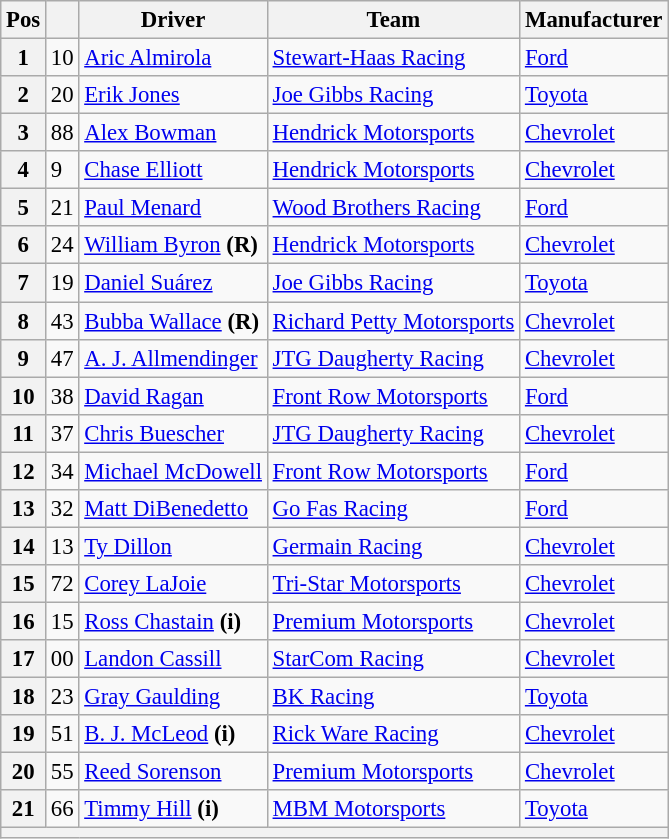<table class="wikitable" style="font-size:95%">
<tr>
<th>Pos</th>
<th></th>
<th>Driver</th>
<th>Team</th>
<th>Manufacturer</th>
</tr>
<tr>
<th>1</th>
<td>10</td>
<td><a href='#'>Aric Almirola</a></td>
<td><a href='#'>Stewart-Haas Racing</a></td>
<td><a href='#'>Ford</a></td>
</tr>
<tr>
<th>2</th>
<td>20</td>
<td><a href='#'>Erik Jones</a></td>
<td><a href='#'>Joe Gibbs Racing</a></td>
<td><a href='#'>Toyota</a></td>
</tr>
<tr>
<th>3</th>
<td>88</td>
<td><a href='#'>Alex Bowman</a></td>
<td><a href='#'>Hendrick Motorsports</a></td>
<td><a href='#'>Chevrolet</a></td>
</tr>
<tr>
<th>4</th>
<td>9</td>
<td><a href='#'>Chase Elliott</a></td>
<td><a href='#'>Hendrick Motorsports</a></td>
<td><a href='#'>Chevrolet</a></td>
</tr>
<tr>
<th>5</th>
<td>21</td>
<td><a href='#'>Paul Menard</a></td>
<td><a href='#'>Wood Brothers Racing</a></td>
<td><a href='#'>Ford</a></td>
</tr>
<tr>
<th>6</th>
<td>24</td>
<td><a href='#'>William Byron</a> <strong>(R)</strong></td>
<td><a href='#'>Hendrick Motorsports</a></td>
<td><a href='#'>Chevrolet</a></td>
</tr>
<tr>
<th>7</th>
<td>19</td>
<td><a href='#'>Daniel Suárez</a></td>
<td><a href='#'>Joe Gibbs Racing</a></td>
<td><a href='#'>Toyota</a></td>
</tr>
<tr>
<th>8</th>
<td>43</td>
<td><a href='#'>Bubba Wallace</a> <strong>(R)</strong></td>
<td><a href='#'>Richard Petty Motorsports</a></td>
<td><a href='#'>Chevrolet</a></td>
</tr>
<tr>
<th>9</th>
<td>47</td>
<td><a href='#'>A. J. Allmendinger</a></td>
<td><a href='#'>JTG Daugherty Racing</a></td>
<td><a href='#'>Chevrolet</a></td>
</tr>
<tr>
<th>10</th>
<td>38</td>
<td><a href='#'>David Ragan</a></td>
<td><a href='#'>Front Row Motorsports</a></td>
<td><a href='#'>Ford</a></td>
</tr>
<tr>
<th>11</th>
<td>37</td>
<td><a href='#'>Chris Buescher</a></td>
<td><a href='#'>JTG Daugherty Racing</a></td>
<td><a href='#'>Chevrolet</a></td>
</tr>
<tr>
<th>12</th>
<td>34</td>
<td><a href='#'>Michael McDowell</a></td>
<td><a href='#'>Front Row Motorsports</a></td>
<td><a href='#'>Ford</a></td>
</tr>
<tr>
<th>13</th>
<td>32</td>
<td><a href='#'>Matt DiBenedetto</a></td>
<td><a href='#'>Go Fas Racing</a></td>
<td><a href='#'>Ford</a></td>
</tr>
<tr>
<th>14</th>
<td>13</td>
<td><a href='#'>Ty Dillon</a></td>
<td><a href='#'>Germain Racing</a></td>
<td><a href='#'>Chevrolet</a></td>
</tr>
<tr>
<th>15</th>
<td>72</td>
<td><a href='#'>Corey LaJoie</a></td>
<td><a href='#'>Tri-Star Motorsports</a></td>
<td><a href='#'>Chevrolet</a></td>
</tr>
<tr>
<th>16</th>
<td>15</td>
<td><a href='#'>Ross Chastain</a> <strong>(i)</strong></td>
<td><a href='#'>Premium Motorsports</a></td>
<td><a href='#'>Chevrolet</a></td>
</tr>
<tr>
<th>17</th>
<td>00</td>
<td><a href='#'>Landon Cassill</a></td>
<td><a href='#'>StarCom Racing</a></td>
<td><a href='#'>Chevrolet</a></td>
</tr>
<tr>
<th>18</th>
<td>23</td>
<td><a href='#'>Gray Gaulding</a></td>
<td><a href='#'>BK Racing</a></td>
<td><a href='#'>Toyota</a></td>
</tr>
<tr>
<th>19</th>
<td>51</td>
<td><a href='#'>B. J. McLeod</a> <strong>(i)</strong></td>
<td><a href='#'>Rick Ware Racing</a></td>
<td><a href='#'>Chevrolet</a></td>
</tr>
<tr>
<th>20</th>
<td>55</td>
<td><a href='#'>Reed Sorenson</a></td>
<td><a href='#'>Premium Motorsports</a></td>
<td><a href='#'>Chevrolet</a></td>
</tr>
<tr>
<th>21</th>
<td>66</td>
<td><a href='#'>Timmy Hill</a> <strong>(i)</strong></td>
<td><a href='#'>MBM Motorsports</a></td>
<td><a href='#'>Toyota</a></td>
</tr>
<tr>
<th colspan="7"></th>
</tr>
</table>
